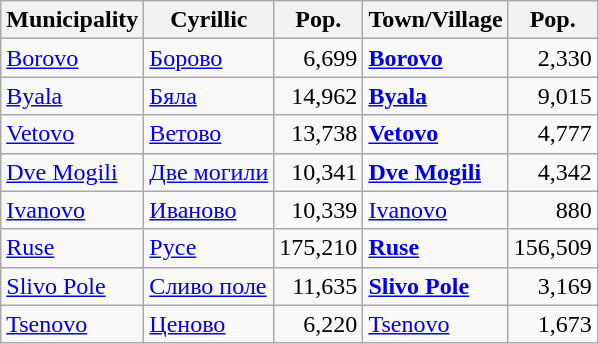<table class="wikitable sortable">
<tr>
<th>Municipality</th>
<th>Cyrillic</th>
<th>Pop.</th>
<th>Town/Village</th>
<th>Pop.</th>
</tr>
<tr>
<td><a href='#'>Borovo</a></td>
<td><a href='#'>Борово</a></td>
<td align="right">6,699</td>
<td><strong><a href='#'>Borovo</a></strong></td>
<td align="right">2,330</td>
</tr>
<tr>
<td><a href='#'>Byala</a></td>
<td><a href='#'>Бяла</a></td>
<td align="right">14,962</td>
<td><strong><a href='#'>Byala</a></strong></td>
<td align="right">9,015</td>
</tr>
<tr>
<td><a href='#'>Vetovo</a></td>
<td><a href='#'>Ветово</a></td>
<td align="right">13,738</td>
<td><strong><a href='#'>Vetovo</a></strong></td>
<td align="right">4,777</td>
</tr>
<tr>
<td><a href='#'>Dve Mogili</a></td>
<td><a href='#'>Две могили</a></td>
<td align="right">10,341</td>
<td><strong><a href='#'>Dve Mogili</a></strong></td>
<td align="right">4,342</td>
</tr>
<tr>
<td><a href='#'>Ivanovo</a></td>
<td><a href='#'>Иваново</a></td>
<td align="right">10,339</td>
<td><a href='#'>Ivanovo</a></td>
<td align="right">880</td>
</tr>
<tr>
<td><a href='#'>Ruse</a></td>
<td><a href='#'>Русе</a></td>
<td align="right">175,210</td>
<td><strong><a href='#'>Ruse</a></strong></td>
<td align="right">156,509</td>
</tr>
<tr>
<td><a href='#'>Slivo Pole</a></td>
<td><a href='#'>Сливо поле</a></td>
<td align="right">11,635</td>
<td><strong><a href='#'>Slivo Pole</a></strong></td>
<td align="right">3,169</td>
</tr>
<tr>
<td><a href='#'>Tsenovo</a></td>
<td><a href='#'>Ценово</a></td>
<td align="right">6,220</td>
<td><a href='#'>Tsenovo</a></td>
<td align="right">1,673</td>
</tr>
</table>
